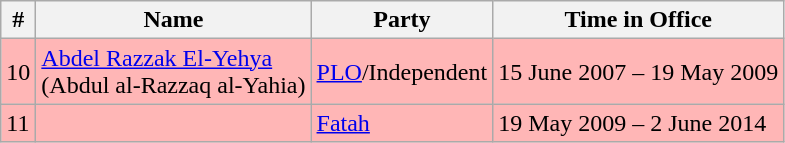<table class="wikitable">
<tr>
<th>#</th>
<th>Name</th>
<th>Party</th>
<th>Time in Office</th>
</tr>
<tr bgcolor=#FFB6B6>
<td>10</td>
<td><a href='#'>Abdel Razzak El-Yehya</a><br>(Abdul al-Razzaq al-Yahia)</td>
<td><a href='#'>PLO</a>/Independent</td>
<td>15 June 2007 – 19 May 2009</td>
</tr>
<tr bgcolor=#FFB6B6>
<td>11</td>
<td></td>
<td><a href='#'>Fatah</a></td>
<td>19 May 2009 – 2 June 2014</td>
</tr>
</table>
